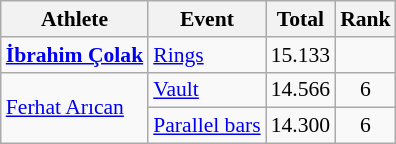<table class="wikitable" style="font-size:90%">
<tr>
<th>Athlete</th>
<th>Event</th>
<th>Total</th>
<th>Rank</th>
</tr>
<tr align=center>
<td align=left><strong><a href='#'>İbrahim Çolak</a></strong></td>
<td align=left><a href='#'>Rings</a></td>
<td>15.133</td>
<td></td>
</tr>
<tr align=center>
<td align=left rowspan=2><a href='#'>Ferhat Arıcan</a></td>
<td align=left><a href='#'>Vault</a></td>
<td>14.566</td>
<td>6</td>
</tr>
<tr align=center>
<td align=left><a href='#'>Parallel bars</a></td>
<td>14.300</td>
<td>6</td>
</tr>
</table>
